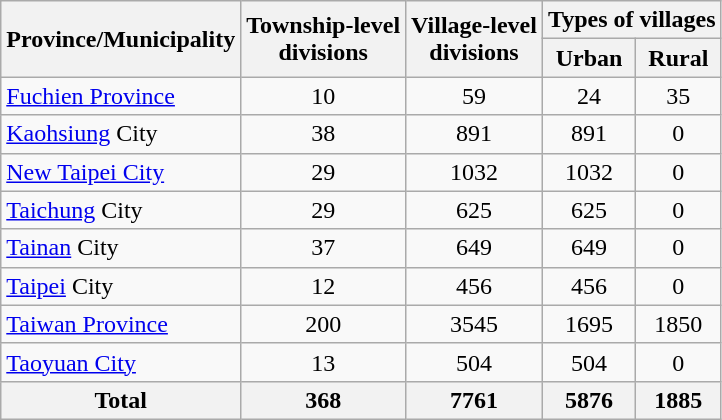<table class=wikitable style="text-align:center">
<tr>
<th rowspan=2>Province/Municipality</th>
<th rowspan=2>Township-level<br>divisions</th>
<th rowspan=2>Village-level<br>divisions</th>
<th colspan=2>Types of villages</th>
</tr>
<tr>
<th>Urban</th>
<th>Rural</th>
</tr>
<tr>
<td align=left><a href='#'>Fuchien Province</a></td>
<td>10</td>
<td>59</td>
<td>24</td>
<td>35</td>
</tr>
<tr>
<td align=left><a href='#'>Kaohsiung</a> City</td>
<td>38</td>
<td>891</td>
<td>891</td>
<td>0</td>
</tr>
<tr>
<td align=left><a href='#'>New Taipei City</a></td>
<td>29</td>
<td>1032</td>
<td>1032</td>
<td>0</td>
</tr>
<tr>
<td align=left><a href='#'>Taichung</a> City</td>
<td>29</td>
<td>625</td>
<td>625</td>
<td>0</td>
</tr>
<tr>
<td align=left><a href='#'>Tainan</a> City</td>
<td>37</td>
<td>649</td>
<td>649</td>
<td>0</td>
</tr>
<tr>
<td align=left><a href='#'>Taipei</a> City</td>
<td>12</td>
<td>456</td>
<td>456</td>
<td>0</td>
</tr>
<tr>
<td align=left><a href='#'>Taiwan Province</a></td>
<td>200</td>
<td>3545</td>
<td>1695</td>
<td>1850</td>
</tr>
<tr>
<td align=left><a href='#'>Taoyuan City</a></td>
<td>13</td>
<td>504</td>
<td>504</td>
<td>0</td>
</tr>
<tr>
<th>Total</th>
<th>368</th>
<th>7761</th>
<th>5876</th>
<th>1885</th>
</tr>
</table>
